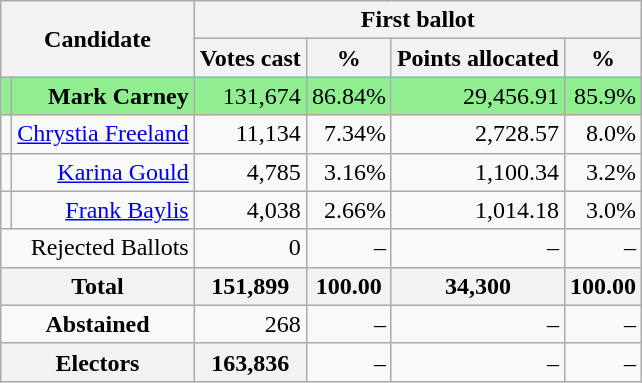<table class="wikitable">
<tr>
<th rowspan="2" colspan="2">Candidate</th>
<th colspan="4">First ballot</th>
</tr>
<tr>
<th>Votes cast</th>
<th>%</th>
<th>Points allocated</th>
<th>%</th>
</tr>
<tr style="text-align:right;background:lightgreen;">
<td></td>
<td><strong>Mark Carney</strong></td>
<td>131,674</td>
<td>86.84%</td>
<td>29,456.91</td>
<td>85.9%</td>
</tr>
<tr style="text-align:right;">
<td></td>
<td><a href='#'>Chrystia Freeland</a></td>
<td>11,134</td>
<td>7.34%</td>
<td>2,728.57</td>
<td>8.0%</td>
</tr>
<tr style="text-align:right;">
<td></td>
<td><a href='#'>Karina Gould</a></td>
<td>4,785</td>
<td>3.16%</td>
<td>1,100.34</td>
<td>3.2%</td>
</tr>
<tr style="text-align:right;">
<td></td>
<td><a href='#'>Frank Baylis</a></td>
<td>4,038</td>
<td>2.66%</td>
<td>1,014.18</td>
<td>3.0%</td>
</tr>
<tr style="text-align:right;">
<td colspan="2">Rejected Ballots</td>
<td>0</td>
<td>–</td>
<td>–</td>
<td>–</td>
</tr>
<tr style="text-align:right;">
<th colspan="2">Total</th>
<th>151,899</th>
<th>100.00</th>
<th>34,300</th>
<th>100.00</th>
</tr>
<tr style="text-align:right;">
<td colspan="2" style="text-align:center;"><strong>Abstained</strong></td>
<td>268</td>
<td>–</td>
<td>–</td>
<td>–</td>
</tr>
<tr style="text-align:right;">
<th colspan="2">Electors</th>
<th>163,836</th>
<td>–</td>
<td>–</td>
<td>–</td>
</tr>
</table>
